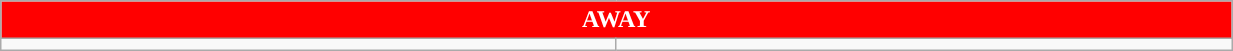<table class="wikitable collapsible collapsed" style="width:65%">
<tr>
<th colspan=6 ! style="color:white; background:red">AWAY</th>
</tr>
<tr>
<td></td>
<td></td>
</tr>
</table>
